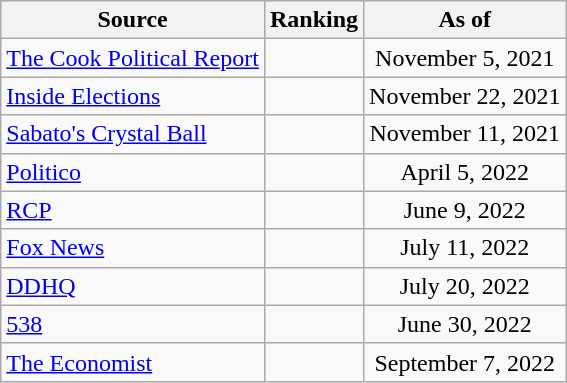<table class="wikitable" style="text-align:center">
<tr>
<th>Source</th>
<th>Ranking</th>
<th>As of</th>
</tr>
<tr>
<td align=left><a href='#'>The Cook Political Report</a></td>
<td></td>
<td>November 5, 2021</td>
</tr>
<tr>
<td align=left><a href='#'>Inside Elections</a></td>
<td></td>
<td>November 22, 2021</td>
</tr>
<tr>
<td align=left><a href='#'>Sabato's Crystal Ball</a></td>
<td></td>
<td>November 11, 2021</td>
</tr>
<tr>
<td align="left"><a href='#'>Politico</a></td>
<td></td>
<td>April 5, 2022</td>
</tr>
<tr>
<td align="left"><a href='#'>RCP</a></td>
<td></td>
<td>June 9, 2022</td>
</tr>
<tr>
<td align=left><a href='#'>Fox News</a></td>
<td></td>
<td>July 11, 2022</td>
</tr>
<tr>
<td align="left"><a href='#'>DDHQ</a></td>
<td></td>
<td>July 20, 2022</td>
</tr>
<tr>
<td align="left"><a href='#'>538</a></td>
<td></td>
<td>June 30, 2022</td>
</tr>
<tr>
<td align="left"><a href='#'>The Economist</a></td>
<td></td>
<td>September 7, 2022</td>
</tr>
</table>
